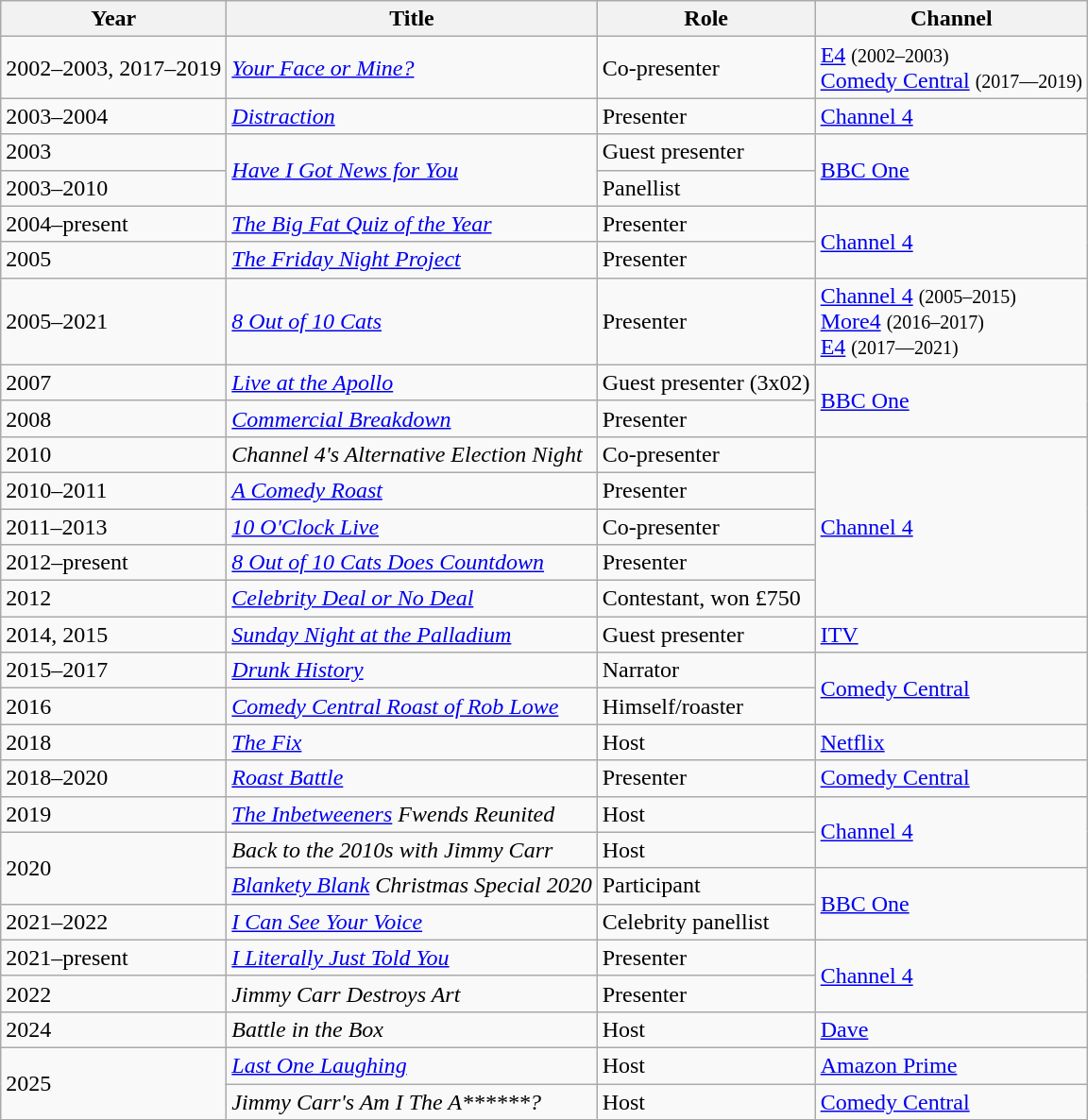<table class="wikitable sortable">
<tr>
<th>Year</th>
<th>Title</th>
<th>Role</th>
<th>Channel</th>
</tr>
<tr>
<td>2002–2003, 2017–2019</td>
<td><em><a href='#'>Your Face or Mine?</a></em></td>
<td>Co-presenter</td>
<td><a href='#'>E4</a> <small>(2002–2003)</small><br><a href='#'>Comedy Central</a> <small>(2017—2019)</small></td>
</tr>
<tr>
<td>2003–2004</td>
<td><em><a href='#'>Distraction</a></em></td>
<td>Presenter</td>
<td><a href='#'>Channel 4</a></td>
</tr>
<tr>
<td>2003</td>
<td rowspan="2"><em><a href='#'>Have I Got News for You</a></em></td>
<td>Guest presenter</td>
<td rowspan="2"><a href='#'>BBC One</a></td>
</tr>
<tr>
<td>2003–2010</td>
<td>Panellist</td>
</tr>
<tr>
<td>2004–present</td>
<td><em><a href='#'>The Big Fat Quiz of the Year</a></em></td>
<td>Presenter</td>
<td rowspan="2"><a href='#'>Channel 4</a></td>
</tr>
<tr>
<td>2005</td>
<td><em><a href='#'>The Friday Night Project</a></em></td>
<td>Presenter</td>
</tr>
<tr>
<td>2005–2021</td>
<td><em><a href='#'>8 Out of 10 Cats</a></em></td>
<td>Presenter</td>
<td><a href='#'>Channel 4</a> <small>(2005–2015)</small><br><a href='#'>More4</a> <small>(2016–2017)</small><br><a href='#'>E4</a> <small>(2017—2021)</small></td>
</tr>
<tr>
<td>2007</td>
<td><em><a href='#'>Live at the Apollo</a></em></td>
<td>Guest presenter (3x02)</td>
<td rowspan="2"><a href='#'>BBC One</a></td>
</tr>
<tr>
<td>2008</td>
<td><em><a href='#'>Commercial Breakdown</a></em></td>
<td>Presenter</td>
</tr>
<tr>
<td>2010</td>
<td><em>Channel 4's Alternative Election Night</em></td>
<td>Co-presenter</td>
<td rowspan="5"><a href='#'>Channel 4</a></td>
</tr>
<tr>
<td>2010–2011</td>
<td><em><a href='#'>A Comedy Roast</a></em></td>
<td>Presenter</td>
</tr>
<tr>
<td>2011–2013</td>
<td><em><a href='#'>10 O'Clock Live</a></em></td>
<td>Co-presenter</td>
</tr>
<tr>
<td>2012–present</td>
<td><em><a href='#'>8 Out of 10 Cats Does Countdown</a></em></td>
<td>Presenter</td>
</tr>
<tr>
<td>2012</td>
<td><em><a href='#'>Celebrity Deal or No Deal</a></em></td>
<td>Contestant, won £750</td>
</tr>
<tr>
<td>2014, 2015</td>
<td><em><a href='#'>Sunday Night at the Palladium</a></em></td>
<td>Guest presenter</td>
<td><a href='#'>ITV</a></td>
</tr>
<tr>
<td>2015–2017</td>
<td><em><a href='#'>Drunk History</a></em></td>
<td>Narrator</td>
<td rowspan="2"><a href='#'>Comedy Central</a></td>
</tr>
<tr>
<td>2016</td>
<td><em><a href='#'>Comedy Central Roast of Rob Lowe</a></em></td>
<td>Himself/roaster</td>
</tr>
<tr>
<td>2018</td>
<td><em><a href='#'>The Fix</a></em></td>
<td>Host</td>
<td><a href='#'>Netflix</a></td>
</tr>
<tr>
<td>2018–2020</td>
<td><em><a href='#'>Roast Battle</a></em></td>
<td>Presenter</td>
<td><a href='#'>Comedy Central</a></td>
</tr>
<tr>
<td>2019</td>
<td><em><a href='#'>The Inbetweeners</a> Fwends Reunited</em></td>
<td>Host</td>
<td rowspan="2"><a href='#'>Channel 4</a></td>
</tr>
<tr>
<td rowspan="2">2020</td>
<td><em>Back to the 2010s with Jimmy Carr</em></td>
<td>Host</td>
</tr>
<tr>
<td><em><a href='#'>Blankety Blank</a> Christmas Special 2020</em></td>
<td>Participant</td>
<td rowspan="2"><a href='#'>BBC One</a></td>
</tr>
<tr>
<td>2021–2022</td>
<td><em><a href='#'>I Can See Your Voice</a></em></td>
<td>Celebrity panellist</td>
</tr>
<tr>
<td>2021–present</td>
<td><em><a href='#'>I Literally Just Told You</a></em></td>
<td>Presenter</td>
<td rowspan="2"><a href='#'>Channel 4</a></td>
</tr>
<tr>
<td>2022</td>
<td><em>Jimmy Carr Destroys Art</em></td>
<td>Presenter</td>
</tr>
<tr>
<td>2024</td>
<td><em>Battle in the Box </em></td>
<td>Host</td>
<td><a href='#'>Dave</a></td>
</tr>
<tr>
<td rowspan="2">2025</td>
<td><em><a href='#'>Last One Laughing</a></em></td>
<td>Host</td>
<td><a href='#'>Amazon Prime</a></td>
</tr>
<tr>
<td><em>Jimmy Carr's Am I The A******?</em></td>
<td>Host</td>
<td><a href='#'>Comedy Central</a></td>
</tr>
</table>
